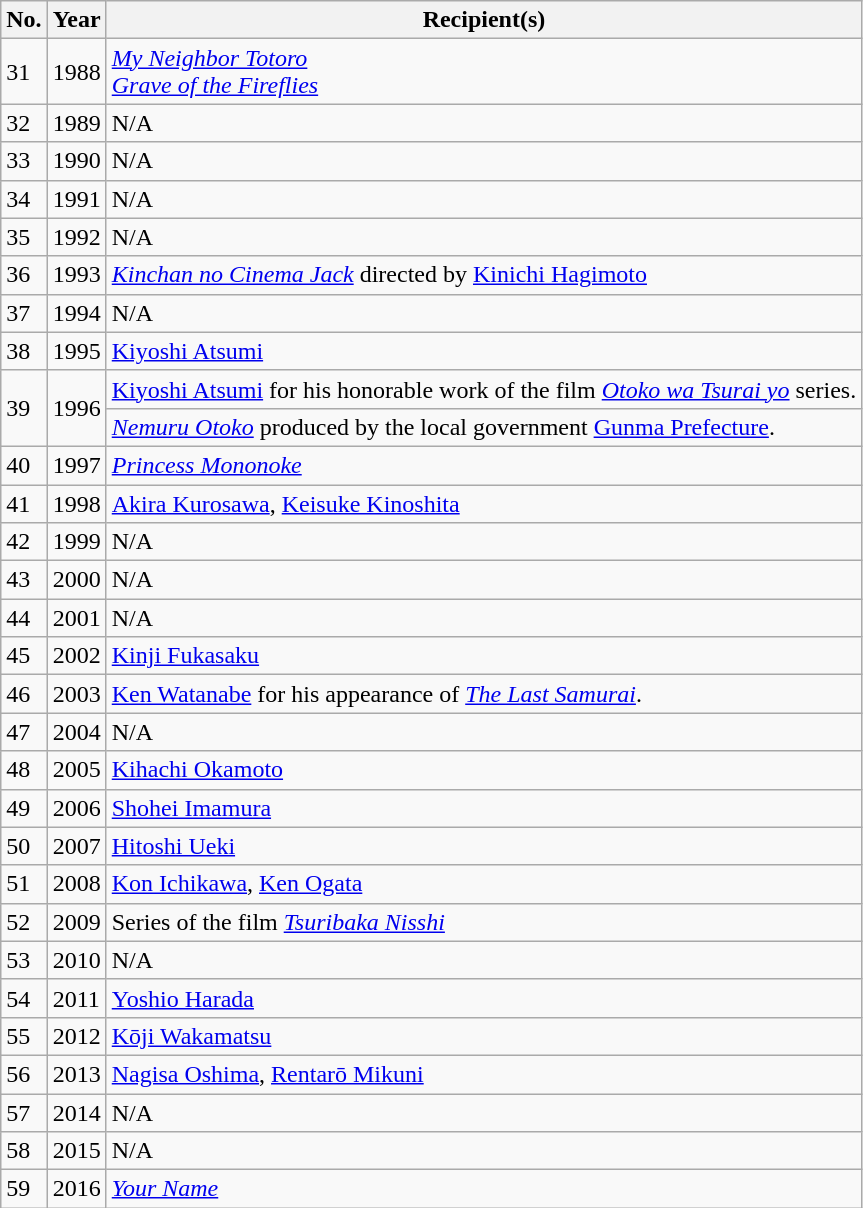<table class="wikitable">
<tr>
<th>No.</th>
<th>Year</th>
<th>Recipient(s)</th>
</tr>
<tr>
<td>31</td>
<td>1988</td>
<td><em><a href='#'>My Neighbor Totoro</a></em><br><em><a href='#'>Grave of the Fireflies</a></em></td>
</tr>
<tr>
<td>32</td>
<td>1989</td>
<td>N/A</td>
</tr>
<tr>
<td>33</td>
<td>1990</td>
<td>N/A</td>
</tr>
<tr>
<td>34</td>
<td>1991</td>
<td>N/A</td>
</tr>
<tr>
<td>35</td>
<td>1992</td>
<td>N/A</td>
</tr>
<tr>
<td>36</td>
<td>1993</td>
<td><em><a href='#'>Kinchan no Cinema Jack</a></em> directed by <a href='#'>Kinichi Hagimoto</a></td>
</tr>
<tr>
<td>37</td>
<td>1994</td>
<td>N/A</td>
</tr>
<tr>
<td>38</td>
<td>1995</td>
<td><a href='#'>Kiyoshi Atsumi</a></td>
</tr>
<tr>
<td rowspan="2">39</td>
<td rowspan="2">1996</td>
<td><a href='#'>Kiyoshi Atsumi</a> for his honorable work of the film <em><a href='#'>Otoko wa Tsurai yo</a></em> series.</td>
</tr>
<tr>
<td><em><a href='#'>Nemuru Otoko</a></em> produced by the local government <a href='#'>Gunma Prefecture</a>.</td>
</tr>
<tr>
<td>40</td>
<td>1997</td>
<td><em><a href='#'>Princess Mononoke</a></em></td>
</tr>
<tr>
<td>41</td>
<td>1998</td>
<td><a href='#'>Akira Kurosawa</a>, <a href='#'>Keisuke Kinoshita</a></td>
</tr>
<tr>
<td>42</td>
<td>1999</td>
<td>N/A</td>
</tr>
<tr>
<td>43</td>
<td>2000</td>
<td>N/A</td>
</tr>
<tr>
<td>44</td>
<td>2001</td>
<td>N/A</td>
</tr>
<tr>
<td>45</td>
<td>2002</td>
<td><a href='#'>Kinji Fukasaku</a></td>
</tr>
<tr>
<td>46</td>
<td>2003</td>
<td><a href='#'>Ken Watanabe</a> for his appearance of <em><a href='#'>The Last Samurai</a></em>.</td>
</tr>
<tr>
<td>47</td>
<td>2004</td>
<td>N/A</td>
</tr>
<tr>
<td>48</td>
<td>2005</td>
<td><a href='#'>Kihachi Okamoto</a></td>
</tr>
<tr>
<td>49</td>
<td>2006</td>
<td><a href='#'>Shohei Imamura</a></td>
</tr>
<tr>
<td>50</td>
<td>2007</td>
<td><a href='#'>Hitoshi Ueki</a></td>
</tr>
<tr>
<td>51</td>
<td>2008</td>
<td><a href='#'>Kon Ichikawa</a>, <a href='#'>Ken Ogata</a></td>
</tr>
<tr>
<td>52</td>
<td>2009</td>
<td>Series of the film <em><a href='#'>Tsuribaka Nisshi</a></em></td>
</tr>
<tr>
<td>53</td>
<td>2010</td>
<td>N/A</td>
</tr>
<tr>
<td>54</td>
<td>2011</td>
<td><a href='#'>Yoshio Harada</a></td>
</tr>
<tr>
<td>55</td>
<td>2012</td>
<td><a href='#'>Kōji Wakamatsu</a></td>
</tr>
<tr>
<td>56</td>
<td>2013</td>
<td><a href='#'>Nagisa Oshima</a>, <a href='#'>Rentarō Mikuni</a></td>
</tr>
<tr>
<td>57</td>
<td>2014</td>
<td>N/A</td>
</tr>
<tr>
<td>58</td>
<td>2015</td>
<td>N/A</td>
</tr>
<tr>
<td>59</td>
<td>2016</td>
<td><em><a href='#'>Your Name</a></em></td>
</tr>
</table>
